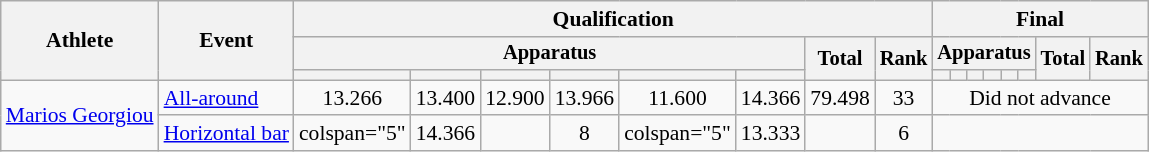<table class="wikitable" style="font-size:90%">
<tr>
<th rowspan=3>Athlete</th>
<th rowspan=3>Event</th>
<th colspan =8>Qualification</th>
<th colspan =8>Final</th>
</tr>
<tr style="font-size:95%">
<th colspan=6>Apparatus</th>
<th rowspan=2>Total</th>
<th rowspan=2>Rank</th>
<th colspan=6>Apparatus</th>
<th rowspan=2>Total</th>
<th rowspan=2>Rank</th>
</tr>
<tr style="font-size:95%">
<th></th>
<th></th>
<th></th>
<th></th>
<th></th>
<th></th>
<th></th>
<th></th>
<th></th>
<th></th>
<th></th>
<th></th>
</tr>
<tr align=center>
<td rowspan="2" align="left"><a href='#'>Marios Georgiou</a></td>
<td align=left><a href='#'>All-around</a></td>
<td>13.266</td>
<td>13.400</td>
<td>12.900</td>
<td>13.966</td>
<td>11.600</td>
<td>14.366</td>
<td>79.498</td>
<td>33</td>
<td colspan="8">Did not advance</td>
</tr>
<tr align=center>
<td align=left><a href='#'>Horizontal bar</a></td>
<td>colspan="5" </td>
<td>14.366</td>
<td></td>
<td>8</td>
<td>colspan="5" </td>
<td>13.333</td>
<td></td>
<td>6</td>
</tr>
</table>
